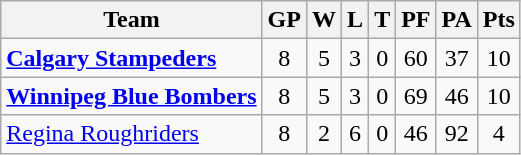<table class="wikitable">
<tr>
<th>Team</th>
<th>GP</th>
<th>W</th>
<th>L</th>
<th>T</th>
<th>PF</th>
<th>PA</th>
<th>Pts</th>
</tr>
<tr align="center">
<td align="left"><strong><a href='#'>Calgary Stampeders</a></strong></td>
<td>8</td>
<td>5</td>
<td>3</td>
<td>0</td>
<td>60</td>
<td>37</td>
<td>10</td>
</tr>
<tr align="center">
<td align="left"><strong><a href='#'>Winnipeg Blue Bombers</a></strong></td>
<td>8</td>
<td>5</td>
<td>3</td>
<td>0</td>
<td>69</td>
<td>46</td>
<td>10</td>
</tr>
<tr align="center">
<td align="left"><a href='#'>Regina Roughriders</a></td>
<td>8</td>
<td>2</td>
<td>6</td>
<td>0</td>
<td>46</td>
<td>92</td>
<td>4</td>
</tr>
</table>
